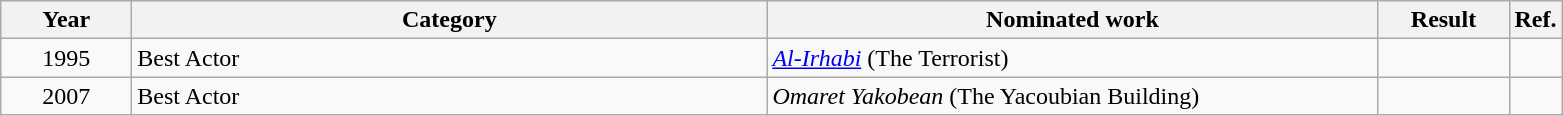<table class="wikitable">
<tr>
<th scope="col" style="width:5em;">Year</th>
<th scope="col" style="width:26em;">Category</th>
<th scope="col" style="width:25em;">Nominated work</th>
<th scope="col" style="width:5em;">Result</th>
<th>Ref.</th>
</tr>
<tr>
<td style="text-align:center;">1995</td>
<td>Best Actor</td>
<td><em><a href='#'>Al-Irhabi</a></em> (The Terrorist)</td>
<td></td>
<td></td>
</tr>
<tr>
<td style="text-align:center;">2007</td>
<td>Best Actor</td>
<td><em>Omaret Yakobean</em> (The Yacoubian Building)</td>
<td></td>
<td></td>
</tr>
</table>
